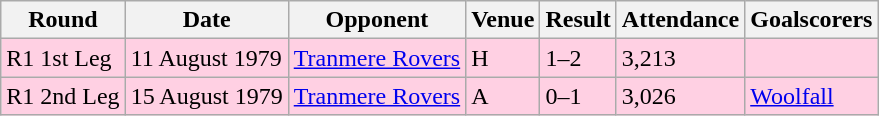<table class="wikitable">
<tr>
<th>Round</th>
<th>Date</th>
<th>Opponent</th>
<th>Venue</th>
<th>Result</th>
<th>Attendance</th>
<th>Goalscorers</th>
</tr>
<tr style="background-color: #ffd0e3;">
<td>R1 1st Leg</td>
<td>11 August 1979</td>
<td><a href='#'>Tranmere Rovers</a></td>
<td>H</td>
<td>1–2</td>
<td>3,213</td>
<td></td>
</tr>
<tr style="background-color: #ffd0e3;">
<td>R1 2nd Leg</td>
<td>15 August 1979</td>
<td><a href='#'>Tranmere Rovers</a></td>
<td>A</td>
<td>0–1</td>
<td>3,026</td>
<td><a href='#'>Woolfall</a></td>
</tr>
</table>
